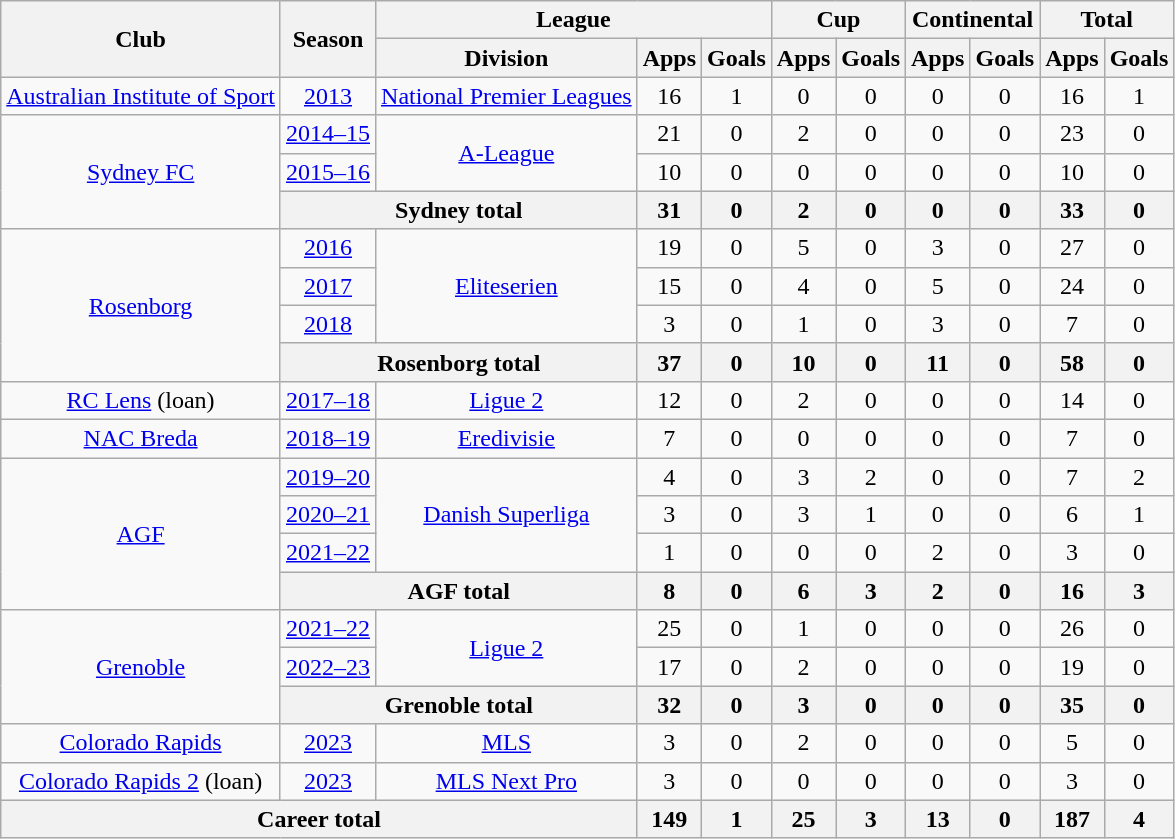<table class="wikitable" style="text-align:center;">
<tr>
<th rowspan="2">Club</th>
<th rowspan="2">Season</th>
<th colspan="3">League</th>
<th colspan="2">Cup</th>
<th colspan="2">Continental</th>
<th colspan="2">Total</th>
</tr>
<tr>
<th>Division</th>
<th>Apps</th>
<th>Goals</th>
<th>Apps</th>
<th>Goals</th>
<th>Apps</th>
<th>Goals</th>
<th>Apps</th>
<th>Goals</th>
</tr>
<tr>
<td><a href='#'>Australian Institute of Sport</a></td>
<td><a href='#'>2013</a></td>
<td><a href='#'>National Premier Leagues</a></td>
<td>16</td>
<td>1</td>
<td>0</td>
<td>0</td>
<td>0</td>
<td>0</td>
<td>16</td>
<td>1</td>
</tr>
<tr>
<td rowspan="3"><a href='#'>Sydney FC</a></td>
<td><a href='#'>2014–15</a></td>
<td rowspan=2><a href='#'>A-League</a></td>
<td>21</td>
<td>0</td>
<td>2</td>
<td>0</td>
<td>0</td>
<td>0</td>
<td>23</td>
<td>0</td>
</tr>
<tr>
<td><a href='#'>2015–16</a></td>
<td>10</td>
<td>0</td>
<td>0</td>
<td>0</td>
<td>0</td>
<td>0</td>
<td>10</td>
<td>0</td>
</tr>
<tr>
<th colspan=2>Sydney total</th>
<th>31</th>
<th>0</th>
<th>2</th>
<th>0</th>
<th>0</th>
<th>0</th>
<th>33</th>
<th>0</th>
</tr>
<tr>
<td rowspan="4"><a href='#'>Rosenborg</a></td>
<td><a href='#'>2016</a></td>
<td rowspan="3"><a href='#'>Eliteserien</a></td>
<td>19</td>
<td>0</td>
<td>5</td>
<td>0</td>
<td>3</td>
<td>0</td>
<td>27</td>
<td>0</td>
</tr>
<tr>
<td><a href='#'>2017</a></td>
<td>15</td>
<td>0</td>
<td>4</td>
<td>0</td>
<td>5</td>
<td>0</td>
<td>24</td>
<td>0</td>
</tr>
<tr>
<td><a href='#'>2018</a></td>
<td>3</td>
<td>0</td>
<td>1</td>
<td>0</td>
<td>3</td>
<td>0</td>
<td>7</td>
<td>0</td>
</tr>
<tr>
<th colspan=2>Rosenborg total</th>
<th>37</th>
<th>0</th>
<th>10</th>
<th>0</th>
<th>11</th>
<th>0</th>
<th>58</th>
<th>0</th>
</tr>
<tr>
<td rowspan="1"><a href='#'>RC Lens</a> (loan)</td>
<td><a href='#'>2017–18</a></td>
<td rowspan="1"><a href='#'>Ligue 2</a></td>
<td>12</td>
<td>0</td>
<td>2</td>
<td>0</td>
<td>0</td>
<td>0</td>
<td>14</td>
<td>0</td>
</tr>
<tr>
<td rowspan="1"><a href='#'>NAC Breda</a></td>
<td><a href='#'>2018–19</a></td>
<td rowspan="1"><a href='#'>Eredivisie</a></td>
<td>7</td>
<td>0</td>
<td>0</td>
<td>0</td>
<td>0</td>
<td>0</td>
<td>7</td>
<td>0</td>
</tr>
<tr>
<td rowspan="4"><a href='#'>AGF</a></td>
<td><a href='#'>2019–20</a></td>
<td rowspan="3"><a href='#'>Danish Superliga</a></td>
<td>4</td>
<td>0</td>
<td>3</td>
<td>2</td>
<td>0</td>
<td>0</td>
<td>7</td>
<td>2</td>
</tr>
<tr>
<td><a href='#'>2020–21</a></td>
<td>3</td>
<td>0</td>
<td>3</td>
<td>1</td>
<td>0</td>
<td>0</td>
<td>6</td>
<td>1</td>
</tr>
<tr>
<td><a href='#'>2021–22</a></td>
<td>1</td>
<td>0</td>
<td>0</td>
<td>0</td>
<td>2</td>
<td>0</td>
<td>3</td>
<td>0</td>
</tr>
<tr>
<th colspan=2>AGF total</th>
<th>8</th>
<th>0</th>
<th>6</th>
<th>3</th>
<th>2</th>
<th>0</th>
<th>16</th>
<th>3</th>
</tr>
<tr>
<td rowspan=3><a href='#'>Grenoble</a></td>
<td><a href='#'>2021–22</a></td>
<td rowspan=2><a href='#'>Ligue 2</a></td>
<td>25</td>
<td>0</td>
<td>1</td>
<td>0</td>
<td>0</td>
<td>0</td>
<td>26</td>
<td>0</td>
</tr>
<tr>
<td><a href='#'>2022–23</a></td>
<td>17</td>
<td>0</td>
<td>2</td>
<td>0</td>
<td>0</td>
<td>0</td>
<td>19</td>
<td>0</td>
</tr>
<tr>
<th colspan=2>Grenoble total</th>
<th>32</th>
<th>0</th>
<th>3</th>
<th>0</th>
<th>0</th>
<th>0</th>
<th>35</th>
<th>0</th>
</tr>
<tr>
<td><a href='#'>Colorado Rapids</a></td>
<td><a href='#'>2023</a></td>
<td><a href='#'>MLS</a></td>
<td>3</td>
<td>0</td>
<td>2</td>
<td>0</td>
<td>0</td>
<td>0</td>
<td>5</td>
<td>0</td>
</tr>
<tr>
<td><a href='#'>Colorado Rapids 2</a> (loan)</td>
<td><a href='#'>2023</a></td>
<td><a href='#'>MLS Next Pro</a></td>
<td>3</td>
<td>0</td>
<td>0</td>
<td>0</td>
<td>0</td>
<td>0</td>
<td>3</td>
<td>0</td>
</tr>
<tr>
<th colspan="3">Career total</th>
<th>149</th>
<th>1</th>
<th>25</th>
<th>3</th>
<th>13</th>
<th>0</th>
<th>187</th>
<th>4</th>
</tr>
</table>
